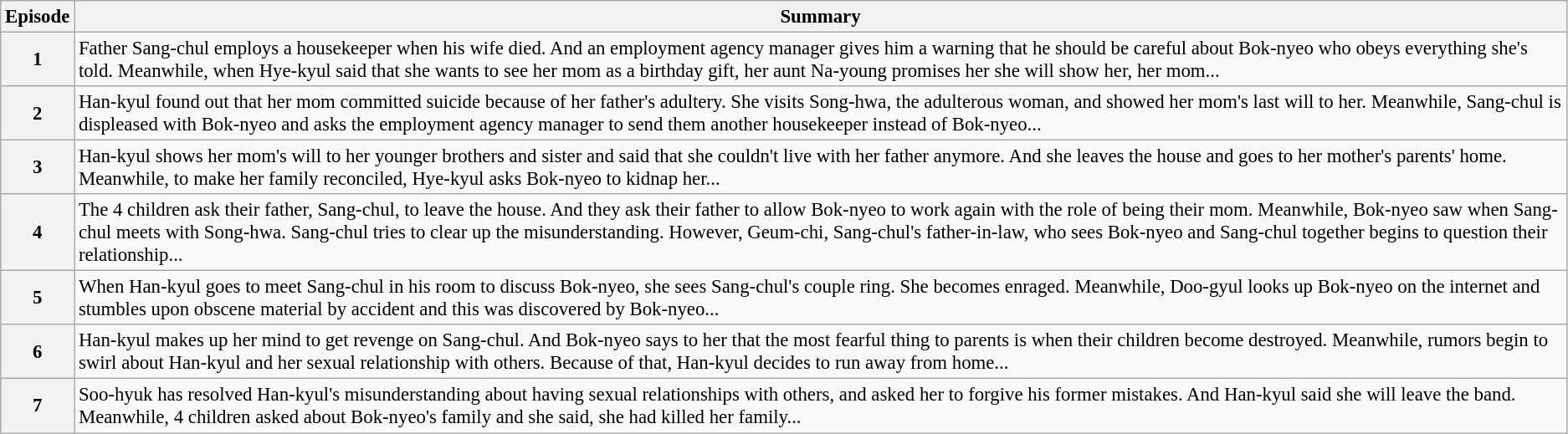<table class="wikitable plainrowheaders" style="font-size:95%">
<tr>
<th>Episode</th>
<th>Summary</th>
</tr>
<tr>
<th scope=row style="text-align:center">1</th>
<td>Father Sang-chul employs a housekeeper when his wife died. And an employment agency manager gives him a warning that he should be careful about Bok-nyeo who obeys everything she's told. Meanwhile, when Hye-kyul said that she wants to see her mom as a birthday gift, her aunt Na-young promises her she will show her, her mom...</td>
</tr>
<tr>
<th scope=row style="text-align:center">2</th>
<td>Han-kyul found out that her mom committed suicide because of her father's adultery. She visits Song-hwa, the adulterous woman, and showed her mom's last will to her. Meanwhile, Sang-chul is displeased with Bok-nyeo and asks the employment agency manager to send them another housekeeper instead of Bok-nyeo...</td>
</tr>
<tr>
<th scope=row style="text-align:center">3</th>
<td>Han-kyul shows her mom's will to her younger brothers and sister and said that she couldn't live with her father anymore. And she leaves the house and goes to her mother's parents' home. Meanwhile, to make her family reconciled, Hye-kyul asks Bok-nyeo to kidnap her...</td>
</tr>
<tr>
<th scope=row style="text-align:center">4</th>
<td>The 4 children ask their father, Sang-chul, to leave the house. And they ask their father to allow Bok-nyeo to work again with the role of being their mom. Meanwhile, Bok-nyeo saw when Sang-chul meets with Song-hwa. Sang-chul tries to clear up the misunderstanding. However, Geum-chi, Sang-chul's father-in-law, who sees Bok-nyeo and Sang-chul together begins to question their relationship...</td>
</tr>
<tr>
<th scope=row style="text-align:center">5</th>
<td>When Han-kyul goes to meet Sang-chul in his room to discuss Bok-nyeo, she sees Sang-chul's couple ring. She becomes enraged. Meanwhile, Doo-gyul looks up Bok-nyeo on the internet and stumbles upon obscene material by accident and this was discovered by Bok-nyeo...</td>
</tr>
<tr>
<th scope=row style="text-align:center">6</th>
<td>Han-kyul makes up her mind to get revenge on Sang-chul. And Bok-nyeo says to her that the most fearful thing to parents is when their children become destroyed. Meanwhile, rumors begin to swirl about Han-kyul and her sexual relationship with others. Because of that, Han-kyul decides to run away from home...</td>
</tr>
<tr>
<th scope=row style="text-align:center">7</th>
<td>Soo-hyuk has resolved Han-kyul's misunderstanding about having sexual relationships with others, and asked her to forgive his former mistakes. And Han-kyul said she will leave the band. Meanwhile, 4 children asked about Bok-nyeo's family and she said, she had killed her family...</td>
</tr>
</table>
